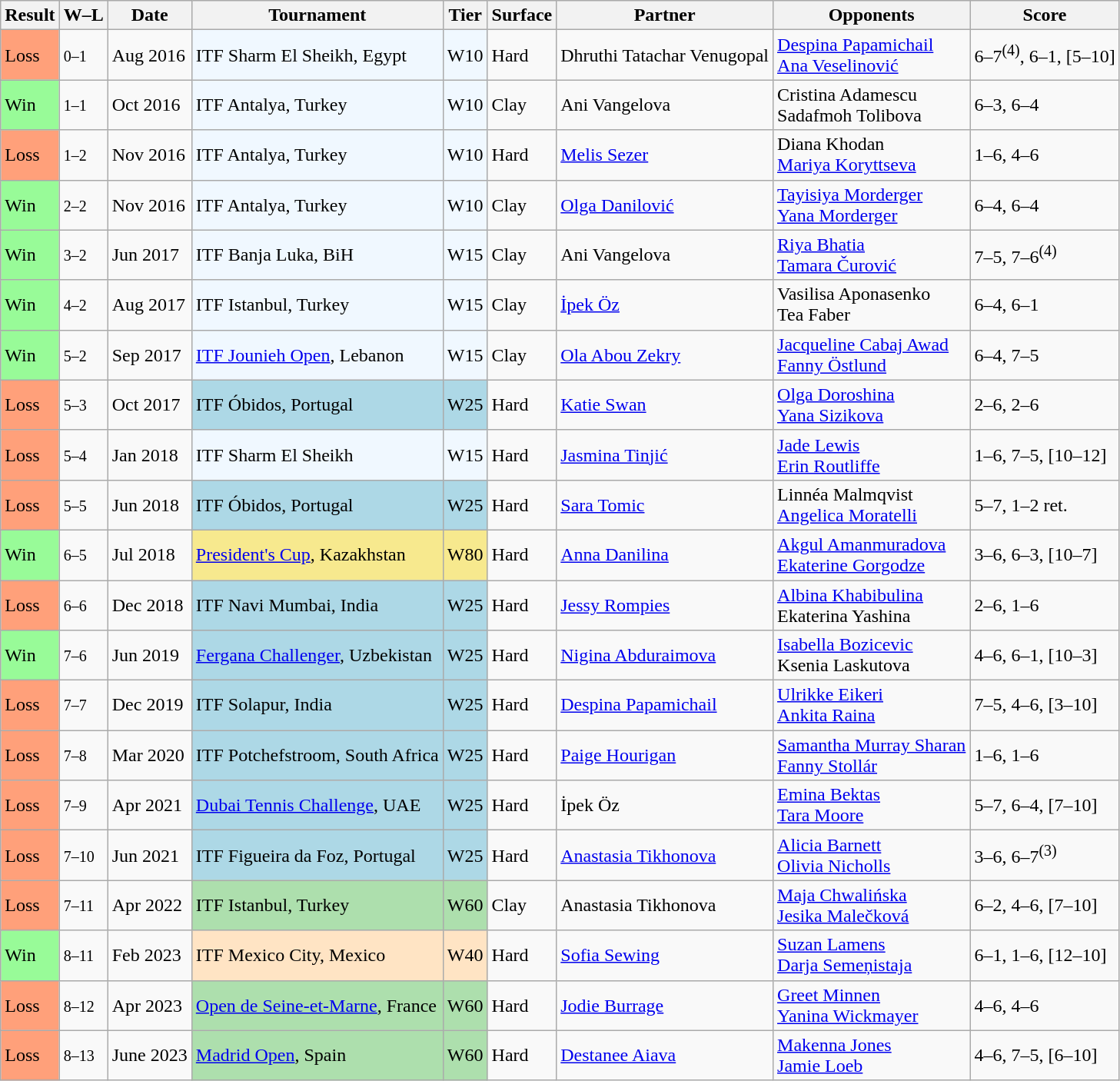<table class="sortable wikitable">
<tr>
<th>Result</th>
<th class=unsortable>W–L</th>
<th>Date</th>
<th>Tournament</th>
<th>Tier</th>
<th>Surface</th>
<th>Partner</th>
<th>Opponents</th>
<th class=unsortable>Score</th>
</tr>
<tr>
<td style="background:#ffa07a;">Loss</td>
<td><small>0–1</small></td>
<td>Aug 2016</td>
<td style="background:#f0f8ff;">ITF Sharm El Sheikh, Egypt</td>
<td style="background:#f0f8ff;">W10</td>
<td>Hard</td>
<td> Dhruthi Tatachar Venugopal</td>
<td> <a href='#'>Despina Papamichail</a> <br>  <a href='#'>Ana Veselinović</a></td>
<td>6–7<sup>(4)</sup>, 6–1, [5–10]</td>
</tr>
<tr>
<td style="background:#98fb98;">Win</td>
<td><small>1–1</small></td>
<td>Oct 2016</td>
<td style="background:#f0f8ff;">ITF Antalya, Turkey</td>
<td style="background:#f0f8ff;">W10</td>
<td>Clay</td>
<td> Ani Vangelova</td>
<td> Cristina Adamescu <br>  Sadafmoh Tolibova</td>
<td>6–3, 6–4</td>
</tr>
<tr>
<td style="background:#ffa07a;">Loss</td>
<td><small>1–2</small></td>
<td>Nov 2016</td>
<td style="background:#f0f8ff;">ITF Antalya, Turkey</td>
<td style="background:#f0f8ff;">W10</td>
<td>Hard</td>
<td> <a href='#'>Melis Sezer</a></td>
<td> Diana Khodan <br>  <a href='#'>Mariya Koryttseva</a></td>
<td>1–6, 4–6</td>
</tr>
<tr>
<td style="background:#98fb98;">Win</td>
<td><small>2–2</small></td>
<td>Nov 2016</td>
<td style="background:#f0f8ff;">ITF Antalya, Turkey</td>
<td style="background:#f0f8ff;">W10</td>
<td>Clay</td>
<td> <a href='#'>Olga Danilović</a></td>
<td> <a href='#'>Tayisiya Morderger</a> <br>  <a href='#'>Yana Morderger</a></td>
<td>6–4, 6–4</td>
</tr>
<tr>
<td style="background:#98fb98;">Win</td>
<td><small>3–2</small></td>
<td>Jun 2017</td>
<td style="background:#f0f8ff;">ITF Banja Luka, BiH</td>
<td style="background:#f0f8ff;">W15</td>
<td>Clay</td>
<td> Ani Vangelova</td>
<td> <a href='#'>Riya Bhatia</a> <br>  <a href='#'>Tamara Čurović</a></td>
<td>7–5, 7–6<sup>(4)</sup></td>
</tr>
<tr>
<td style="background:#98fb98;">Win</td>
<td><small>4–2</small></td>
<td>Aug 2017</td>
<td style="background:#f0f8ff;">ITF Istanbul, Turkey</td>
<td style="background:#f0f8ff;">W15</td>
<td>Clay</td>
<td> <a href='#'>İpek Öz</a></td>
<td> Vasilisa Aponasenko <br>  Tea Faber</td>
<td>6–4, 6–1</td>
</tr>
<tr>
<td style="background:#98fb98;">Win</td>
<td><small>5–2</small></td>
<td>Sep 2017</td>
<td style="background:#f0f8ff;"><a href='#'>ITF Jounieh Open</a>, Lebanon</td>
<td style="background:#f0f8ff;">W15</td>
<td>Clay</td>
<td> <a href='#'>Ola Abou Zekry</a></td>
<td> <a href='#'>Jacqueline Cabaj Awad</a> <br>  <a href='#'>Fanny Östlund</a></td>
<td>6–4, 7–5</td>
</tr>
<tr>
<td style="background:#ffa07a;">Loss</td>
<td><small>5–3</small></td>
<td>Oct 2017</td>
<td style="background:lightblue;">ITF Óbidos, Portugal</td>
<td style="background:lightblue;">W25</td>
<td>Hard</td>
<td> <a href='#'>Katie Swan</a></td>
<td> <a href='#'>Olga Doroshina</a> <br>  <a href='#'>Yana Sizikova</a></td>
<td>2–6, 2–6</td>
</tr>
<tr>
<td style="background:#ffa07a;">Loss</td>
<td><small>5–4</small></td>
<td>Jan 2018</td>
<td style="background:#f0f8ff;">ITF Sharm El Sheikh</td>
<td style="background:#f0f8ff;">W15</td>
<td>Hard</td>
<td> <a href='#'>Jasmina Tinjić</a></td>
<td> <a href='#'>Jade Lewis</a> <br>  <a href='#'>Erin Routliffe</a></td>
<td>1–6, 7–5, [10–12]</td>
</tr>
<tr>
<td style="background:#ffa07a;">Loss</td>
<td><small>5–5</small></td>
<td>Jun 2018</td>
<td style="background:lightblue;">ITF Óbidos, Portugal</td>
<td style="background:lightblue;">W25</td>
<td>Hard</td>
<td> <a href='#'>Sara Tomic</a></td>
<td> Linnéa Malmqvist <br>  <a href='#'>Angelica Moratelli</a></td>
<td>5–7, 1–2 ret.</td>
</tr>
<tr>
<td style="background:#98fb98;">Win</td>
<td><small>6–5</small></td>
<td>Jul 2018</td>
<td style="background:#f7e98e;"><a href='#'>President's Cup</a>, Kazakhstan</td>
<td style="background:#f7e98e;">W80</td>
<td>Hard</td>
<td> <a href='#'>Anna Danilina</a></td>
<td> <a href='#'>Akgul Amanmuradova</a> <br>  <a href='#'>Ekaterine Gorgodze</a></td>
<td>3–6, 6–3, [10–7]</td>
</tr>
<tr>
<td style="background:#ffa07a;">Loss</td>
<td><small>6–6</small></td>
<td>Dec 2018</td>
<td style="background:lightblue;">ITF Navi Mumbai, India</td>
<td style="background:lightblue;">W25</td>
<td>Hard</td>
<td> <a href='#'>Jessy Rompies</a></td>
<td> <a href='#'>Albina Khabibulina</a> <br>  Ekaterina Yashina</td>
<td>2–6, 1–6</td>
</tr>
<tr>
<td style="background:#98fb98;">Win</td>
<td><small>7–6</small></td>
<td>Jun 2019</td>
<td style="background:lightblue;"><a href='#'>Fergana Challenger</a>, Uzbekistan</td>
<td style="background:lightblue;">W25</td>
<td>Hard</td>
<td> <a href='#'>Nigina Abduraimova</a></td>
<td> <a href='#'>Isabella Bozicevic</a> <br>  Ksenia Laskutova</td>
<td>4–6, 6–1, [10–3]</td>
</tr>
<tr>
<td style="background:#ffa07a;">Loss</td>
<td><small>7–7</small></td>
<td>Dec 2019</td>
<td style="background:lightblue;">ITF Solapur, India</td>
<td style="background:lightblue;">W25</td>
<td>Hard</td>
<td> <a href='#'>Despina Papamichail</a></td>
<td> <a href='#'>Ulrikke Eikeri</a> <br>  <a href='#'>Ankita Raina</a></td>
<td>7–5, 4–6, [3–10]</td>
</tr>
<tr>
<td style="background:#ffa07a;">Loss</td>
<td><small>7–8</small></td>
<td>Mar 2020</td>
<td style="background:lightblue;">ITF Potchefstroom, South Africa</td>
<td style="background:lightblue;">W25</td>
<td>Hard</td>
<td> <a href='#'>Paige Hourigan</a></td>
<td> <a href='#'>Samantha Murray Sharan</a> <br>  <a href='#'>Fanny Stollár</a></td>
<td>1–6, 1–6</td>
</tr>
<tr>
<td style="background:#ffa07a;">Loss</td>
<td><small>7–9</small></td>
<td>Apr 2021</td>
<td style="background:lightblue;"><a href='#'>Dubai Tennis Challenge</a>, UAE</td>
<td style="background:lightblue;">W25</td>
<td>Hard</td>
<td> İpek Öz</td>
<td> <a href='#'>Emina Bektas</a> <br>  <a href='#'>Tara Moore</a></td>
<td>5–7, 6–4, [7–10]</td>
</tr>
<tr>
<td style="background:#ffa07a;">Loss</td>
<td><small>7–10</small></td>
<td>Jun 2021</td>
<td style="background:lightblue;">ITF Figueira da Foz, Portugal</td>
<td style="background:lightblue;">W25</td>
<td>Hard</td>
<td> <a href='#'>Anastasia Tikhonova</a></td>
<td> <a href='#'>Alicia Barnett</a> <br>  <a href='#'>Olivia Nicholls</a></td>
<td>3–6, 6–7<sup>(3)</sup></td>
</tr>
<tr>
<td style="background:#ffa07a;">Loss</td>
<td><small>7–11</small></td>
<td>Apr 2022</td>
<td style="background:#addfad;">ITF Istanbul, Turkey</td>
<td style="background:#addfad;">W60</td>
<td>Clay</td>
<td> Anastasia Tikhonova</td>
<td> <a href='#'>Maja Chwalińska</a> <br>  <a href='#'>Jesika Malečková</a></td>
<td>6–2, 4–6, [7–10]</td>
</tr>
<tr>
<td style="background:#98fb98;">Win</td>
<td><small>8–11</small></td>
<td>Feb 2023</td>
<td bgcolor=ffe4c4>ITF Mexico City, Mexico</td>
<td bgcolor=ffe4c4>W40</td>
<td>Hard</td>
<td> <a href='#'>Sofia Sewing</a></td>
<td> <a href='#'>Suzan Lamens</a> <br>  <a href='#'>Darja Semeņistaja</a></td>
<td>6–1, 1–6, [12–10]</td>
</tr>
<tr>
<td style="background:#ffa07a;">Loss</td>
<td><small>8–12</small></td>
<td>Apr 2023</td>
<td style="background:#addfad;"><a href='#'>Open de Seine-et-Marne</a>, France</td>
<td style="background:#addfad;">W60</td>
<td>Hard</td>
<td> <a href='#'>Jodie Burrage</a></td>
<td> <a href='#'>Greet Minnen</a> <br>  <a href='#'>Yanina Wickmayer</a></td>
<td>4–6, 4–6</td>
</tr>
<tr>
<td style="background:#ffa07a;">Loss</td>
<td><small>8–13</small></td>
<td>June 2023</td>
<td style="background:#addfad;"><a href='#'>Madrid Open</a>, Spain</td>
<td style="background:#addfad;">W60</td>
<td>Hard</td>
<td> <a href='#'>Destanee Aiava</a></td>
<td> <a href='#'>Makenna Jones</a> <br>  <a href='#'>Jamie Loeb</a></td>
<td>4–6, 7–5, [6–10]</td>
</tr>
</table>
